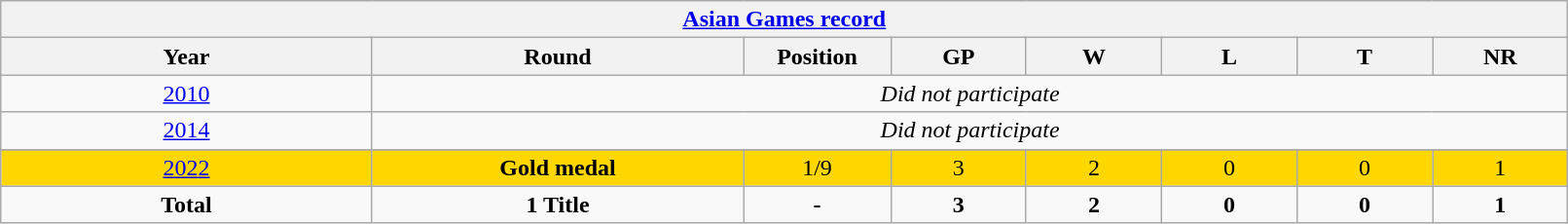<table class="wikitable" style="text-align: center; width:85%">
<tr>
<th colspan=10><a href='#'>Asian Games record</a></th>
</tr>
<tr>
<th width=150>Year</th>
<th width=150>Round</th>
<th width=50>Position</th>
<th width=50>GP</th>
<th width=50>W</th>
<th width=50>L</th>
<th width=50>T</th>
<th width=50>NR</th>
</tr>
<tr>
<td> <a href='#'>2010</a></td>
<td colspan=7><em>Did not participate</em></td>
</tr>
<tr>
<td> <a href='#'>2014</a></td>
<td colspan=7><em>Did not participate</em></td>
</tr>
<tr>
</tr>
<tr style="background:gold;">
<td> <a href='#'>2022</a></td>
<td><strong>Gold medal</strong></td>
<td>1/9</td>
<td>3</td>
<td>2</td>
<td>0</td>
<td>0</td>
<td>1</td>
</tr>
<tr>
<td><strong>Total</strong></td>
<td><strong>1 Title</strong></td>
<td><strong>-</strong></td>
<td><strong>3</strong></td>
<td><strong>2</strong></td>
<td><strong>0</strong></td>
<td><strong>0</strong></td>
<td><strong>1</strong></td>
</tr>
</table>
